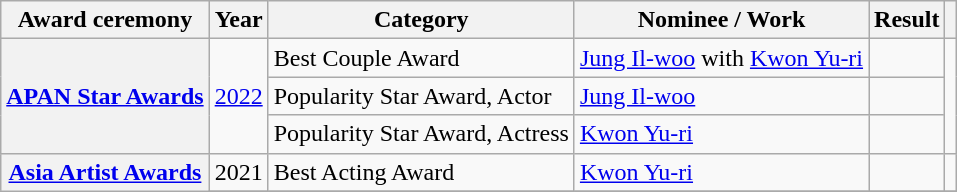<table class="wikitable plainrowheaders sortable">
<tr>
<th scope="col">Award ceremony</th>
<th scope="col">Year</th>
<th scope="col">Category</th>
<th scope="col">Nominee / Work</th>
<th scope="col">Result</th>
<th scope="col" class="unsortable"></th>
</tr>
<tr>
<th scope="row"  rowspan="3"><a href='#'>APAN Star Awards</a></th>
<td style="text-align:center" rowspan="3"><a href='#'>2022</a></td>
<td>Best Couple Award</td>
<td><a href='#'>Jung Il-woo</a> with <a href='#'>Kwon Yu-ri</a></td>
<td></td>
<td style="text-align:center" rowspan="3"></td>
</tr>
<tr>
<td>Popularity Star Award, Actor</td>
<td><a href='#'>Jung Il-woo</a></td>
<td></td>
</tr>
<tr>
<td>Popularity Star Award, Actress</td>
<td><a href='#'>Kwon Yu-ri</a></td>
<td></td>
</tr>
<tr>
<th scope="row"  rowspan="3"><a href='#'>Asia Artist Awards</a></th>
<td style="text-align:center">2021</td>
<td>Best Acting Award</td>
<td><a href='#'>Kwon Yu-ri</a></td>
<td></td>
<td style="text-align:center"></td>
</tr>
<tr>
</tr>
</table>
